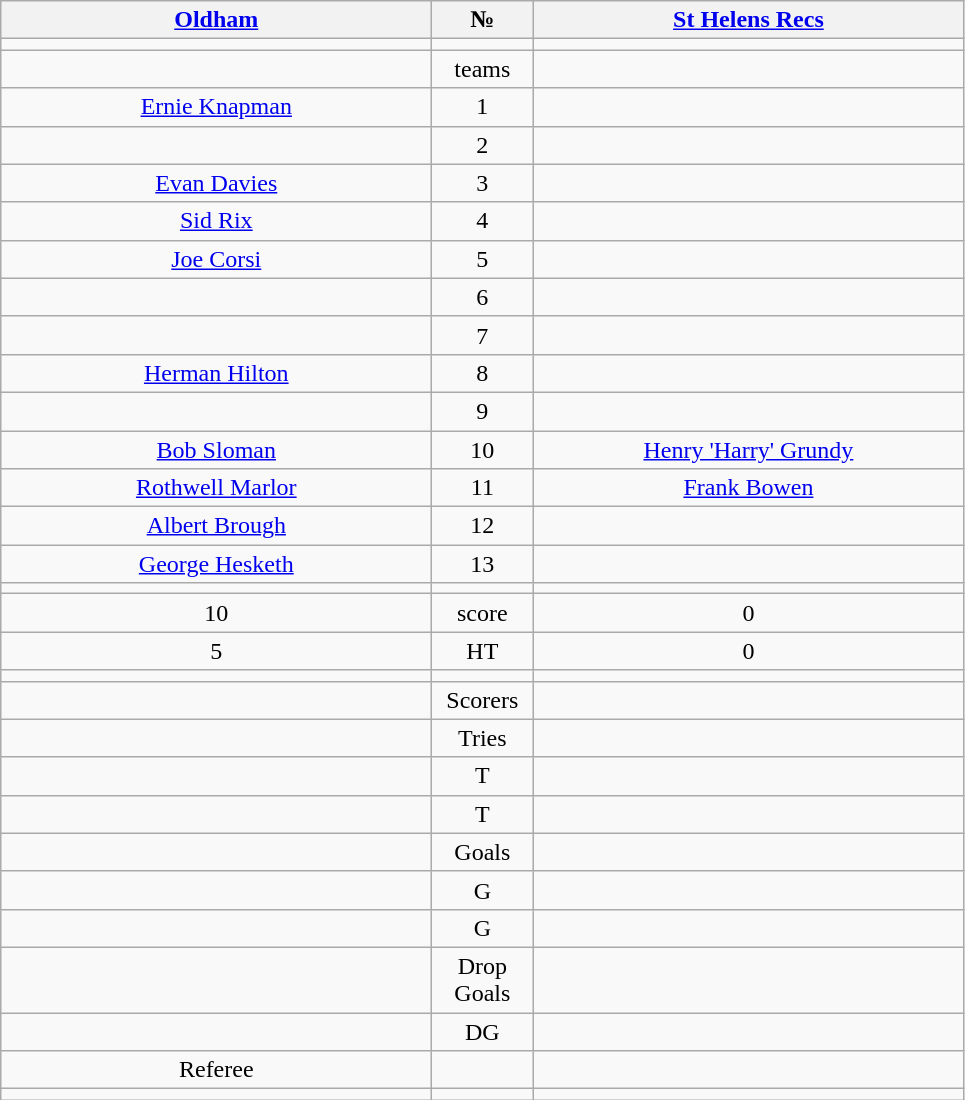<table class="wikitable" style="text-align:center;">
<tr>
<th width=280 abbr="Oldham"><a href='#'>Oldham</a></th>
<th width=60 abbr="Number">№</th>
<th width=280 abbr="St H Recs"><a href='#'>St Helens Recs</a></th>
</tr>
<tr>
<td></td>
<td></td>
<td></td>
</tr>
<tr>
<td></td>
<td>teams</td>
<td></td>
</tr>
<tr>
<td><a href='#'>Ernie Knapman</a></td>
<td>1</td>
<td team unknown></td>
</tr>
<tr>
<td></td>
<td>2</td>
<td></td>
</tr>
<tr>
<td><a href='#'>Evan Davies</a></td>
<td>3</td>
<td></td>
</tr>
<tr>
<td><a href='#'>Sid Rix</a></td>
<td>4</td>
<td></td>
</tr>
<tr>
<td><a href='#'>Joe Corsi</a></td>
<td>5</td>
<td></td>
</tr>
<tr>
<td></td>
<td>6</td>
<td></td>
</tr>
<tr>
<td></td>
<td>7</td>
<td></td>
</tr>
<tr>
<td><a href='#'>Herman Hilton</a></td>
<td>8</td>
<td></td>
</tr>
<tr>
<td></td>
<td>9</td>
<td></td>
</tr>
<tr>
<td><a href='#'>Bob Sloman</a></td>
<td>10</td>
<td><a href='#'>Henry 'Harry' Grundy</a></td>
</tr>
<tr>
<td><a href='#'>Rothwell Marlor</a></td>
<td>11</td>
<td><a href='#'>Frank Bowen</a></td>
</tr>
<tr>
<td><a href='#'>Albert Brough</a></td>
<td>12</td>
<td></td>
</tr>
<tr>
<td><a href='#'>George Hesketh</a></td>
<td>13</td>
<td></td>
</tr>
<tr>
<td></td>
<td></td>
<td></td>
</tr>
<tr>
<td>10</td>
<td>score</td>
<td>0</td>
</tr>
<tr>
<td>5</td>
<td>HT</td>
<td>0</td>
</tr>
<tr>
<td></td>
<td></td>
<td></td>
</tr>
<tr>
<td></td>
<td>Scorers</td>
<td></td>
</tr>
<tr>
<td></td>
<td>Tries</td>
<td></td>
</tr>
<tr>
<td></td>
<td>T</td>
<td></td>
</tr>
<tr>
<td></td>
<td>T</td>
<td></td>
</tr>
<tr>
<td></td>
<td>Goals</td>
<td></td>
</tr>
<tr>
<td></td>
<td>G</td>
<td></td>
</tr>
<tr>
<td></td>
<td>G</td>
<td></td>
</tr>
<tr>
<td></td>
<td>Drop Goals</td>
<td></td>
</tr>
<tr>
<td></td>
<td>DG</td>
<td></td>
</tr>
<tr>
<td>Referee</td>
<td></td>
<td ()></td>
</tr>
<tr>
<td></td>
<td></td>
<td></td>
</tr>
</table>
